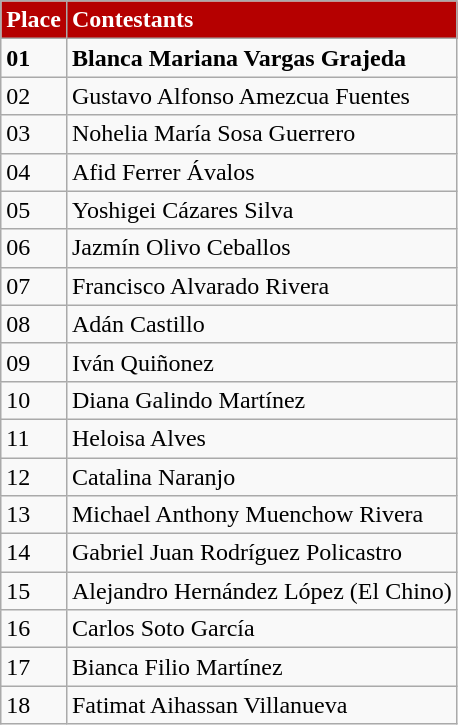<table class="wikitable">
<tr style="background:#B50000; color:White;">
<td><strong>Place</strong></td>
<td><strong>Contestants</strong></td>
</tr>
<tr>
<td><strong>01</strong></td>
<td><strong>Blanca Mariana Vargas Grajeda</strong></td>
</tr>
<tr>
<td>02</td>
<td>Gustavo Alfonso Amezcua Fuentes</td>
</tr>
<tr>
<td>03</td>
<td>Nohelia María Sosa Guerrero</td>
</tr>
<tr>
<td>04</td>
<td>Afid Ferrer Ávalos</td>
</tr>
<tr>
<td>05</td>
<td>Yoshigei Cázares Silva</td>
</tr>
<tr>
<td>06</td>
<td>Jazmín Olivo Ceballos</td>
</tr>
<tr>
<td>07</td>
<td>Francisco Alvarado Rivera</td>
</tr>
<tr>
<td>08</td>
<td>Adán Castillo</td>
</tr>
<tr>
<td>09</td>
<td>Iván Quiñonez</td>
</tr>
<tr>
<td>10</td>
<td>Diana Galindo Martínez</td>
</tr>
<tr>
<td>11</td>
<td>Heloisa Alves</td>
</tr>
<tr>
<td>12</td>
<td>Catalina Naranjo</td>
</tr>
<tr>
<td>13</td>
<td>Michael Anthony Muenchow Rivera</td>
</tr>
<tr>
<td>14</td>
<td>Gabriel Juan Rodríguez Policastro</td>
</tr>
<tr>
<td>15</td>
<td>Alejandro Hernández López (El Chino)</td>
</tr>
<tr>
<td>16</td>
<td>Carlos Soto García</td>
</tr>
<tr>
<td>17</td>
<td>Bianca Filio Martínez</td>
</tr>
<tr>
<td>18</td>
<td>Fatimat Aihassan Villanueva</td>
</tr>
</table>
